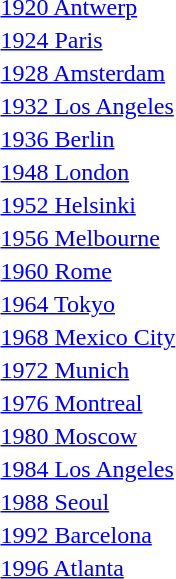<table>
<tr>
<td><a href='#'>1920 Antwerp</a><br></td>
<td></td>
<td></td>
<td></td>
</tr>
<tr>
<td><a href='#'>1924 Paris</a><br></td>
<td></td>
<td></td>
<td></td>
</tr>
<tr>
<td><a href='#'>1928 Amsterdam</a><br></td>
<td></td>
<td></td>
<td></td>
</tr>
<tr>
<td><a href='#'>1932 Los Angeles</a><br></td>
<td></td>
<td></td>
<td></td>
</tr>
<tr>
<td><a href='#'>1936 Berlin</a><br></td>
<td></td>
<td></td>
<td></td>
</tr>
<tr>
<td><a href='#'>1948 London</a><br></td>
<td></td>
<td></td>
<td></td>
</tr>
<tr>
<td><a href='#'>1952 Helsinki</a><br></td>
<td></td>
<td></td>
<td></td>
</tr>
<tr>
<td><a href='#'>1956 Melbourne</a><br></td>
<td></td>
<td></td>
<td></td>
</tr>
<tr>
<td><a href='#'>1960 Rome</a><br></td>
<td></td>
<td></td>
<td></td>
</tr>
<tr>
<td><a href='#'>1964 Tokyo</a><br></td>
<td></td>
<td></td>
<td></td>
</tr>
<tr>
<td><a href='#'>1968 Mexico City</a><br></td>
<td></td>
<td></td>
<td></td>
</tr>
<tr>
<td><a href='#'>1972 Munich</a><br></td>
<td></td>
<td></td>
<td></td>
</tr>
<tr>
<td><a href='#'>1976 Montreal</a><br></td>
<td></td>
<td></td>
<td></td>
</tr>
<tr>
<td><a href='#'>1980 Moscow</a><br></td>
<td></td>
<td></td>
<td></td>
</tr>
<tr>
<td><a href='#'>1984 Los Angeles</a><br></td>
<td></td>
<td></td>
<td></td>
</tr>
<tr>
<td><a href='#'>1988 Seoul</a><br></td>
<td></td>
<td></td>
<td></td>
</tr>
<tr>
<td><a href='#'>1992 Barcelona</a><br></td>
<td></td>
<td></td>
<td></td>
</tr>
<tr>
<td><a href='#'>1996 Atlanta</a><br></td>
<td></td>
<td></td>
<td></td>
</tr>
</table>
